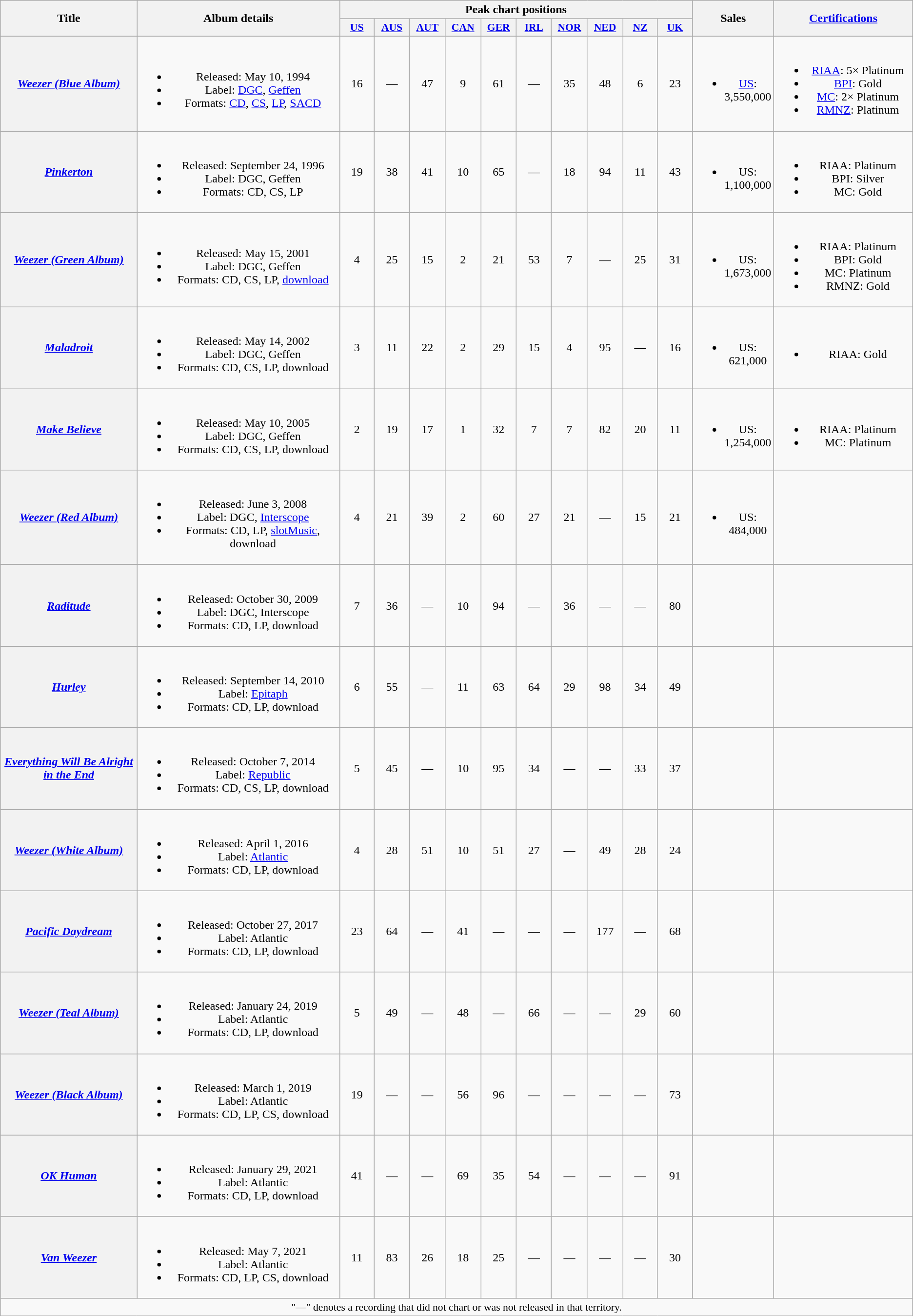<table class="wikitable plainrowheaders" style="text-align:center;">
<tr>
<th scope="col" rowspan="2" style="width:12em;">Title</th>
<th scope="col" rowspan="2" style="width:18em;">Album details</th>
<th scope="col" colspan="10">Peak chart positions</th>
<th scope="col" rowspan="2">Sales</th>
<th scope="col" rowspan="2" style="width:12em;"><a href='#'>Certifications</a></th>
</tr>
<tr>
<th scope="col" style="width:3em;font-size:90%;"><a href='#'>US</a><br></th>
<th scope="col" style="width:3em;font-size:90%;"><a href='#'>AUS</a><br></th>
<th scope="col" style="width:3em;font-size:90%;"><a href='#'>AUT</a><br></th>
<th scope="col" style="width:3em;font-size:90%;"><a href='#'>CAN</a><br></th>
<th scope="col" style="width:3em;font-size:90%;"><a href='#'>GER</a><br></th>
<th scope="col" style="width:3em;font-size:90%;"><a href='#'>IRL</a><br></th>
<th scope="col" style="width:3em;font-size:90%;"><a href='#'>NOR</a><br></th>
<th scope="col" style="width:3em;font-size:90%;"><a href='#'>NED</a><br></th>
<th scope="col" style="width:3em;font-size:90%;"><a href='#'>NZ</a><br></th>
<th scope="col" style="width:3em;font-size:90%;"><a href='#'>UK</a><br></th>
</tr>
<tr>
<th scope="row"><em><a href='#'>Weezer (Blue Album)</a></em></th>
<td><br><ul><li>Released: May 10, 1994</li><li>Label: <a href='#'>DGC</a>, <a href='#'>Geffen</a></li><li>Formats: <a href='#'>CD</a>, <a href='#'>CS</a>, <a href='#'>LP</a>, <a href='#'>SACD</a></li></ul></td>
<td>16</td>
<td>—</td>
<td>47</td>
<td>9</td>
<td>61</td>
<td>—</td>
<td>35</td>
<td>48</td>
<td>6</td>
<td>23</td>
<td><br><ul><li><a href='#'>US</a>: 3,550,000</li></ul></td>
<td><br><ul><li><a href='#'>RIAA</a>: 5× Platinum</li><li><a href='#'>BPI</a>: Gold</li><li><a href='#'>MC</a>: 2× Platinum</li><li><a href='#'>RMNZ</a>: Platinum</li></ul></td>
</tr>
<tr>
<th scope="row"><em><a href='#'>Pinkerton</a></em></th>
<td><br><ul><li>Released: September 24, 1996</li><li>Label: DGC, Geffen</li><li>Formats: CD, CS, LP</li></ul></td>
<td>19</td>
<td>38</td>
<td>41</td>
<td>10</td>
<td>65</td>
<td>—</td>
<td>18</td>
<td>94</td>
<td>11</td>
<td>43</td>
<td><br><ul><li>US: 1,100,000</li></ul></td>
<td><br><ul><li>RIAA: Platinum</li><li>BPI: Silver</li><li>MC: Gold</li></ul></td>
</tr>
<tr>
<th scope="row"><em><a href='#'>Weezer (Green Album)</a></em></th>
<td><br><ul><li>Released: May 15, 2001</li><li>Label: DGC, Geffen</li><li>Formats: CD, CS, LP, <a href='#'>download</a></li></ul></td>
<td>4</td>
<td>25</td>
<td>15</td>
<td>2</td>
<td>21</td>
<td>53</td>
<td>7</td>
<td>—</td>
<td>25</td>
<td>31</td>
<td><br><ul><li>US: 1,673,000</li></ul></td>
<td><br><ul><li>RIAA: Platinum</li><li>BPI: Gold</li><li>MC: Platinum</li><li>RMNZ: Gold</li></ul></td>
</tr>
<tr>
<th scope="row"><em><a href='#'>Maladroit</a></em></th>
<td><br><ul><li>Released: May 14, 2002</li><li>Label: DGC, Geffen</li><li>Formats: CD, CS, LP, download</li></ul></td>
<td>3</td>
<td>11</td>
<td>22</td>
<td>2</td>
<td>29</td>
<td>15</td>
<td>4</td>
<td>95</td>
<td>—</td>
<td>16</td>
<td><br><ul><li>US: 621,000</li></ul></td>
<td><br><ul><li>RIAA: Gold</li></ul></td>
</tr>
<tr>
<th scope="row"><em><a href='#'>Make Believe</a></em></th>
<td><br><ul><li>Released: May 10, 2005</li><li>Label: DGC, Geffen</li><li>Formats: CD, CS, LP, download</li></ul></td>
<td>2</td>
<td>19</td>
<td>17</td>
<td>1</td>
<td>32</td>
<td>7</td>
<td>7</td>
<td>82</td>
<td>20</td>
<td>11</td>
<td><br><ul><li>US: 1,254,000</li></ul></td>
<td><br><ul><li>RIAA: Platinum</li><li>MC: Platinum</li></ul></td>
</tr>
<tr>
<th scope="row"><em><a href='#'>Weezer (Red Album)</a></em></th>
<td><br><ul><li>Released: June 3, 2008</li><li>Label: DGC, <a href='#'>Interscope</a></li><li>Formats: CD, LP, <a href='#'>slotMusic</a>, download</li></ul></td>
<td>4</td>
<td>21</td>
<td>39</td>
<td>2</td>
<td>60</td>
<td>27</td>
<td>21</td>
<td>—</td>
<td>15</td>
<td>21</td>
<td><br><ul><li>US: 484,000</li></ul></td>
<td></td>
</tr>
<tr>
<th scope="row"><em><a href='#'>Raditude</a></em></th>
<td><br><ul><li>Released: October 30, 2009</li><li>Label: DGC, Interscope</li><li>Formats: CD, LP, download</li></ul></td>
<td>7</td>
<td>36</td>
<td>—</td>
<td>10</td>
<td>94</td>
<td>—</td>
<td>36</td>
<td>—</td>
<td>—</td>
<td>80</td>
<td></td>
<td></td>
</tr>
<tr>
<th scope="row"><em><a href='#'>Hurley</a></em></th>
<td><br><ul><li>Released: September 14, 2010</li><li>Label: <a href='#'>Epitaph</a></li><li>Formats: CD, LP, download</li></ul></td>
<td>6</td>
<td>55</td>
<td>—</td>
<td>11</td>
<td>63</td>
<td>64</td>
<td>29</td>
<td>98</td>
<td>34</td>
<td>49</td>
<td></td>
<td></td>
</tr>
<tr>
<th scope="row"><em><a href='#'>Everything Will Be Alright in the End</a></em></th>
<td><br><ul><li>Released: October 7, 2014</li><li>Label: <a href='#'>Republic</a></li><li>Formats: CD, CS, LP, download</li></ul></td>
<td>5</td>
<td>45</td>
<td>—</td>
<td>10</td>
<td>95</td>
<td>34</td>
<td>—</td>
<td>—</td>
<td>33</td>
<td>37</td>
<td></td>
<td></td>
</tr>
<tr>
<th scope="row"><em><a href='#'>Weezer (White Album)</a></em></th>
<td><br><ul><li>Released: April 1, 2016</li><li>Label: <a href='#'>Atlantic</a></li><li>Formats: CD, LP, download</li></ul></td>
<td>4</td>
<td>28</td>
<td>51</td>
<td>10</td>
<td>51</td>
<td>27</td>
<td>—</td>
<td>49</td>
<td>28</td>
<td>24</td>
<td></td>
<td></td>
</tr>
<tr>
<th scope="row"><em><a href='#'>Pacific Daydream</a></em></th>
<td><br><ul><li>Released: October 27, 2017</li><li>Label: Atlantic</li><li>Formats: CD, LP, download</li></ul></td>
<td>23</td>
<td>64</td>
<td>—</td>
<td>41</td>
<td>—</td>
<td>—</td>
<td>—</td>
<td>177</td>
<td>—</td>
<td>68</td>
<td></td>
<td></td>
</tr>
<tr>
<th scope="row"><em><a href='#'>Weezer (Teal Album)</a></em></th>
<td><br><ul><li>Released: January 24, 2019</li><li>Label: Atlantic</li><li>Formats: CD, LP, download</li></ul></td>
<td>5</td>
<td>49</td>
<td>—</td>
<td>48</td>
<td>—</td>
<td>66</td>
<td>—</td>
<td>—</td>
<td>29</td>
<td>60</td>
<td></td>
<td></td>
</tr>
<tr>
<th scope="row"><em><a href='#'>Weezer (Black Album)</a></em></th>
<td><br><ul><li>Released: March 1, 2019</li><li>Label: Atlantic</li><li>Formats: CD, LP, CS, download</li></ul></td>
<td>19</td>
<td>—</td>
<td>—</td>
<td>56</td>
<td>96</td>
<td>—</td>
<td>—</td>
<td>—</td>
<td>—</td>
<td>73</td>
<td></td>
<td></td>
</tr>
<tr>
<th scope="row"><em><a href='#'>OK Human</a></em></th>
<td><br><ul><li>Released: January 29, 2021</li><li>Label: Atlantic</li><li>Formats: CD, LP, download</li></ul></td>
<td>41</td>
<td>—</td>
<td>—</td>
<td>69</td>
<td>35</td>
<td>54</td>
<td>—</td>
<td>—</td>
<td>—</td>
<td>91</td>
<td></td>
<td></td>
</tr>
<tr>
<th scope="row"><em><a href='#'>Van Weezer</a></em></th>
<td><br><ul><li>Released: May 7, 2021</li><li>Label: Atlantic</li><li>Formats: CD, LP, CS, download</li></ul></td>
<td>11</td>
<td>83</td>
<td>26</td>
<td>18</td>
<td>25</td>
<td>—</td>
<td>—</td>
<td>—</td>
<td>—</td>
<td>30</td>
<td></td>
<td></td>
</tr>
<tr>
<td colspan="16" style="font-size:90%">"—" denotes a recording that did not chart or was not released in that territory.</td>
</tr>
</table>
